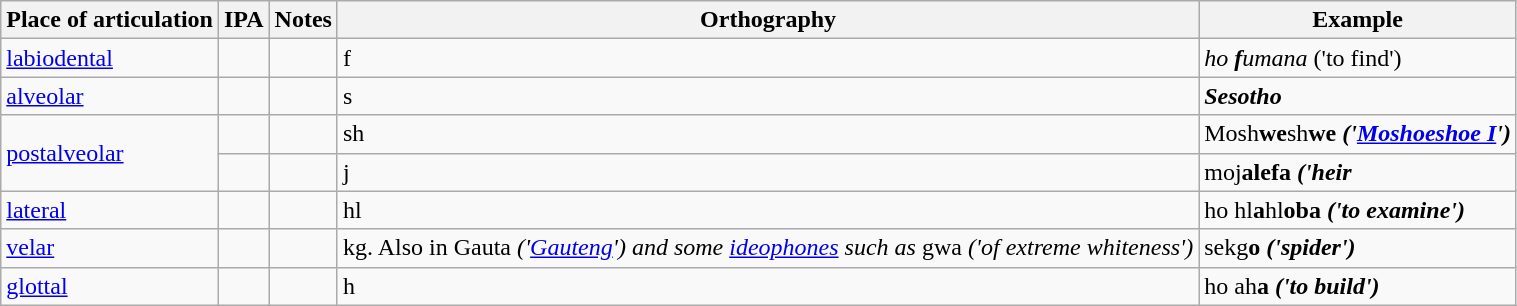<table class="wikitable" style="min-width:500px">
<tr>
<th>Place of articulation</th>
<th>IPA</th>
<th>Notes</th>
<th>Orthography</th>
<th>Example</th>
</tr>
<tr>
<td><a href='#'>labiodental</a></td>
<td></td>
<td> </td>
<td>f</td>
<td> <em>ho <strong>f</strong>umana</em> ('to find')</td>
</tr>
<tr>
<td><a href='#'>alveolar</a></td>
<td></td>
<td> </td>
<td>s</td>
<td> <strong><em>S<strong>e</strong>s<strong>otho<em></td>
</tr>
<tr>
<td rowspan="2"><a href='#'>postalveolar</a></td>
<td></td>
<td> </td>
<td>sh</td>
<td> </em>Mo</strong>sh<strong>we</strong>sh<strong>we<em> ('<a href='#'>Moshoeshoe I</a>')</td>
</tr>
<tr>
<td></td>
<td> </td>
<td>j</td>
<td> </em>mo</strong>j<strong>alefa<em> ('heir</td>
</tr>
<tr>
<td><a href='#'>lateral</a></td>
<td></td>
<td> </td>
<td>hl</td>
<td> </em>ho </strong>hl<strong>a</strong>hl<strong>oba<em> ('to examine')</td>
</tr>
<tr>
<td><a href='#'>velar</a></td>
<td></td>
<td> </td>
<td>kg. Also  in </em>Gauta<em> ('<a href='#'>Gauteng</a>')  and some <a href='#'>ideophones</a> such as </em>gwa<em> ('of extreme whiteness') </td>
<td> </em>se</strong>kg<strong>o<em> ('spider')</td>
</tr>
<tr>
<td><a href='#'>glottal</a></td>
<td></td>
<td></td>
<td>h</td>
<td> </em>ho a</strong>h<strong>a<em> ('to build')</td>
</tr>
</table>
